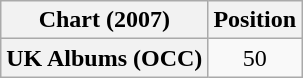<table class="wikitable plainrowheaders" style="text-align:center">
<tr>
<th scope="col">Chart (2007)</th>
<th scope="col">Position</th>
</tr>
<tr>
<th scope="row">UK Albums (OCC)</th>
<td>50</td>
</tr>
</table>
